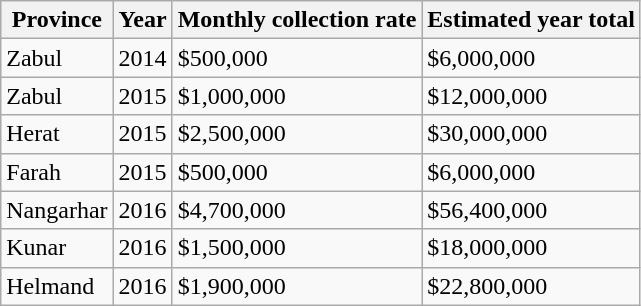<table class="wikitable">
<tr>
<th>Province</th>
<th>Year</th>
<th>Monthly collection rate</th>
<th>Estimated year total</th>
</tr>
<tr>
<td>Zabul</td>
<td>2014</td>
<td>$500,000</td>
<td>$6,000,000</td>
</tr>
<tr>
<td>Zabul</td>
<td>2015</td>
<td>$1,000,000</td>
<td>$12,000,000</td>
</tr>
<tr>
<td>Herat</td>
<td>2015</td>
<td>$2,500,000</td>
<td>$30,000,000</td>
</tr>
<tr>
<td>Farah</td>
<td>2015</td>
<td>$500,000</td>
<td>$6,000,000</td>
</tr>
<tr>
<td>Nangarhar</td>
<td>2016</td>
<td>$4,700,000</td>
<td>$56,400,000</td>
</tr>
<tr>
<td>Kunar</td>
<td>2016</td>
<td>$1,500,000</td>
<td>$18,000,000</td>
</tr>
<tr>
<td>Helmand</td>
<td>2016</td>
<td>$1,900,000</td>
<td>$22,800,000</td>
</tr>
</table>
